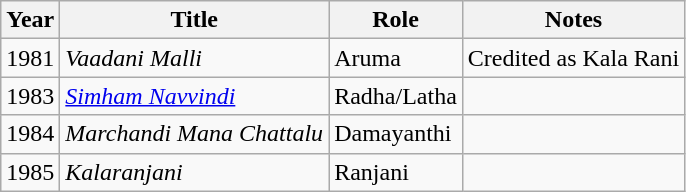<table class="wikitable sortable">
<tr>
<th scope="col">Year</th>
<th scope="col">Title</th>
<th scope="col">Role</th>
<th class="unsortable" scope="col">Notes</th>
</tr>
<tr>
<td>1981</td>
<td><em>Vaadani Malli</em></td>
<td>Aruma</td>
<td>Credited as Kala Rani </td>
</tr>
<tr>
<td>1983</td>
<td><em><a href='#'>Simham Navvindi</a></em></td>
<td>Radha/Latha</td>
<td></td>
</tr>
<tr>
<td>1984</td>
<td><em>Marchandi Mana Chattalu</em></td>
<td>Damayanthi</td>
<td></td>
</tr>
<tr>
<td>1985</td>
<td><em>Kalaranjani</em></td>
<td>Ranjani</td>
<td></td>
</tr>
</table>
